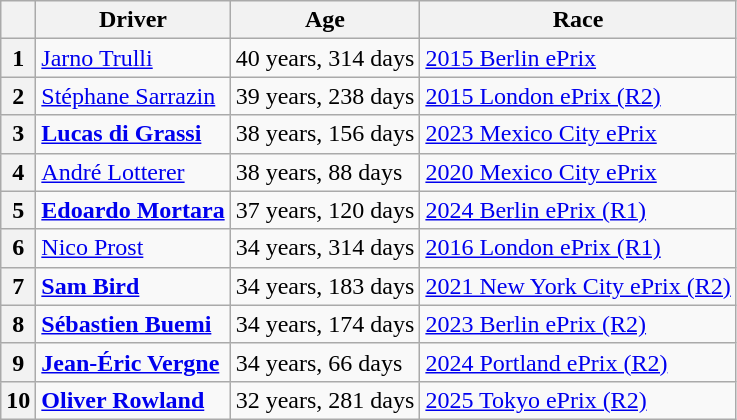<table class="wikitable">
<tr>
<th></th>
<th>Driver</th>
<th>Age</th>
<th>Race</th>
</tr>
<tr>
<th>1</th>
<td> <a href='#'>Jarno Trulli</a></td>
<td>40 years, 314 days</td>
<td><a href='#'>2015 Berlin ePrix</a></td>
</tr>
<tr>
<th>2</th>
<td> <a href='#'>Stéphane Sarrazin</a></td>
<td>39 years, 238 days</td>
<td><a href='#'>2015 London ePrix (R2)</a></td>
</tr>
<tr>
<th>3</th>
<td> <strong><a href='#'>Lucas di Grassi</a></strong></td>
<td>38 years, 156 days</td>
<td><a href='#'>2023 Mexico City ePrix</a></td>
</tr>
<tr>
<th>4</th>
<td align=left> <a href='#'>André Lotterer</a></td>
<td>38 years, 88 days</td>
<td><a href='#'>2020 Mexico City ePrix</a></td>
</tr>
<tr>
<th>5</th>
<td align=left> <strong><a href='#'>Edoardo Mortara</a></strong></td>
<td>37 years, 120 days</td>
<td><a href='#'>2024 Berlin ePrix (R1)</a></td>
</tr>
<tr>
<th>6</th>
<td> <a href='#'>Nico Prost</a></td>
<td>34 years, 314 days</td>
<td><a href='#'>2016 London ePrix (R1)</a></td>
</tr>
<tr>
<th>7</th>
<td> <strong><a href='#'>Sam Bird</a></strong></td>
<td>34 years, 183 days</td>
<td><a href='#'>2021 New York City ePrix (R2)</a></td>
</tr>
<tr>
<th>8</th>
<td> <strong><a href='#'>Sébastien Buemi</a></strong></td>
<td>34 years, 174 days</td>
<td><a href='#'>2023 Berlin ePrix (R2)</a></td>
</tr>
<tr>
<th>9</th>
<td align=left> <strong><a href='#'>Jean-Éric Vergne</a></strong></td>
<td>34 years, 66 days</td>
<td><a href='#'>2024 Portland ePrix (R2)</a></td>
</tr>
<tr>
<th>10</th>
<td> <strong><a href='#'>Oliver Rowland</a></strong></td>
<td>32 years, 281 days</td>
<td><a href='#'>2025 Tokyo ePrix (R2)</a></td>
</tr>
</table>
